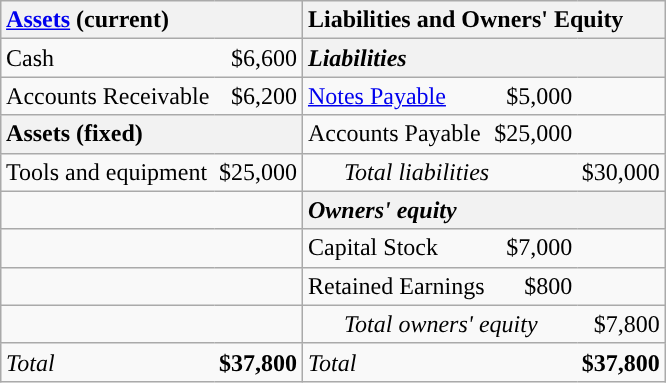<table class="wikitable" style="float: right; width: auto; margin-left: 0.75em;">
<tr>
<th colspan="2" style="text-align: left"><a href='#'>Assets</a> (current)</th>
<th colspan="3" style="text-align: left">Liabilities and Owners' Equity</th>
</tr>
<tr>
<td style="border-right-style: none">Cash</td>
<td style="text-align:right; border-left-style:none;">$6,600</td>
<th colspan="3" style="text-align: left"><em>Liabilities</em></th>
</tr>
<tr>
<td style="border-right-style: none">Accounts Receivable</td>
<td style="text-align:right; border-left-style:none;">$6,200</td>
<td style="border-right-style: none"><a href='#'>Notes Payable</a></td>
<td style="text-align:right; border-style:none;">$5,000</td>
<td style="border-left-style: none"></td>
</tr>
<tr>
<th colspan="2" style="text-align: left">Assets (fixed)</th>
<td style="border-right-style: none">Accounts Payable</td>
<td style="border-left-style: none; border-right-style: none;">$25,000</td>
<td style="border-left-style: none"></td>
</tr>
<tr>
<td style="border-right-style: none">Tools and equipment</td>
<td style="text-align:right; border-left-style:none;">$25,000</td>
<td colspan="2"  style="text-indent: 1.5em; border-right-style:none;"><em>Total liabilities</em></td>
<td style="text-align:right; border-left-style:none;">$30,000</td>
</tr>
<tr>
<td colspan="2"></td>
<th colspan="3" style="text-align: left"><em>Owners' equity</em></th>
</tr>
<tr>
<td colspan="2"></td>
<td style="border-right-style: none">Capital Stock</td>
<td style="text-align:right; border-style:solid none;">$7,000</td>
<td style="border-left-style: none"></td>
</tr>
<tr>
<td colspan="2"></td>
<td style="border-right-style: none">Retained Earnings</td>
<td style="text-align:right; border-style:none;">$800</td>
<td style="border-left-style: none"></td>
</tr>
<tr>
<td colspan="2"></td>
<td colspan="2" style="text-indent: 1.5em; border-right-style:none;"><em>Total owners' equity</em></td>
<td style="text-align:right; border-left-style:none;">$7,800</td>
</tr>
<tr>
<td style="border-right-style: none"><em>Total</em></td>
<td style="text-align:right; border-left-style:none;"><strong>$37,800</strong></td>
<td colspan="2" style="border-right-style: none"><em>Total</em></td>
<td style="text-align:right; border-left-style:none;"><strong>$37,800</strong></td>
</tr>
</table>
